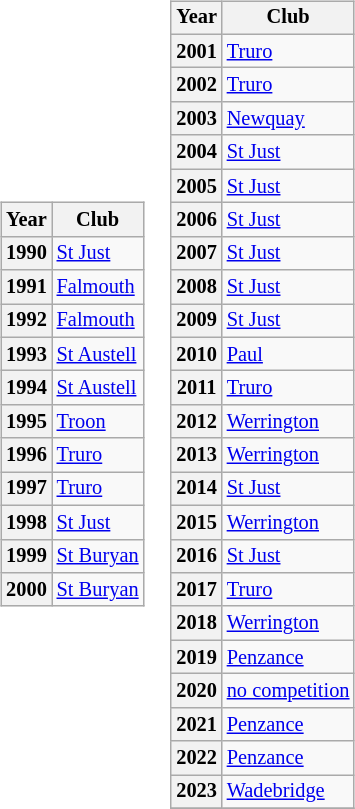<table>
<tr>
<td><br><table class="wikitable" style="font-size:85%">
<tr>
<th>Year</th>
<th>Club</th>
</tr>
<tr>
<th scope="row">1990</th>
<td><a href='#'>St Just</a></td>
</tr>
<tr>
<th scope="row">1991</th>
<td><a href='#'>Falmouth</a></td>
</tr>
<tr>
<th scope="row">1992</th>
<td><a href='#'>Falmouth</a></td>
</tr>
<tr>
<th scope="row">1993</th>
<td><a href='#'>St Austell</a></td>
</tr>
<tr>
<th scope="row">1994</th>
<td><a href='#'>St Austell</a></td>
</tr>
<tr>
<th scope="row">1995</th>
<td><a href='#'>Troon</a></td>
</tr>
<tr>
<th scope="row">1996</th>
<td><a href='#'>Truro</a></td>
</tr>
<tr>
<th scope="row">1997</th>
<td><a href='#'>Truro</a></td>
</tr>
<tr>
<th scope="row">1998</th>
<td><a href='#'>St Just</a></td>
</tr>
<tr>
<th scope="row">1999</th>
<td><a href='#'>St Buryan</a></td>
</tr>
<tr>
<th scope="row">2000</th>
<td><a href='#'>St Buryan</a></td>
</tr>
</table>
</td>
<td><br><table class="wikitable" style="font-size:85%">
<tr>
<th>Year</th>
<th>Club</th>
</tr>
<tr>
<th scope="row">2001</th>
<td><a href='#'>Truro</a></td>
</tr>
<tr>
<th scope="row">2002</th>
<td><a href='#'>Truro</a></td>
</tr>
<tr>
<th scope="row">2003</th>
<td><a href='#'>Newquay</a></td>
</tr>
<tr>
<th scope="row">2004</th>
<td><a href='#'>St Just</a></td>
</tr>
<tr>
<th scope="row">2005</th>
<td><a href='#'>St Just</a></td>
</tr>
<tr>
<th scope="row">2006</th>
<td><a href='#'>St Just</a></td>
</tr>
<tr>
<th scope="row">2007</th>
<td><a href='#'>St Just</a></td>
</tr>
<tr>
<th scope="row">2008</th>
<td><a href='#'>St Just</a></td>
</tr>
<tr>
<th scope="row">2009</th>
<td><a href='#'>St Just</a></td>
</tr>
<tr>
<th scope="row">2010</th>
<td><a href='#'>Paul</a></td>
</tr>
<tr>
<th scope="row">2011</th>
<td><a href='#'>Truro</a></td>
</tr>
<tr>
<th scope="row">2012</th>
<td><a href='#'>Werrington</a></td>
</tr>
<tr>
<th scope="row">2013</th>
<td><a href='#'>Werrington</a></td>
</tr>
<tr>
<th scope="row">2014</th>
<td><a href='#'>St Just</a></td>
</tr>
<tr>
<th scope="row">2015</th>
<td><a href='#'>Werrington</a></td>
</tr>
<tr>
<th scope="row">2016</th>
<td><a href='#'>St Just</a></td>
</tr>
<tr>
<th scope="row">2017</th>
<td><a href='#'>Truro</a></td>
</tr>
<tr>
<th scope="row">2018</th>
<td><a href='#'>Werrington</a></td>
</tr>
<tr>
<th scope="row">2019</th>
<td><a href='#'>Penzance</a></td>
</tr>
<tr>
<th scope="row">2020</th>
<td><a href='#'>no competition</a></td>
</tr>
<tr>
<th scope="row">2021</th>
<td><a href='#'>Penzance</a></td>
</tr>
<tr>
<th scope="row">2022</th>
<td><a href='#'>Penzance</a></td>
</tr>
<tr>
<th scope="row">2023</th>
<td><a href='#'>Wadebridge</a></td>
</tr>
<tr>
</tr>
</table>
</td>
</tr>
</table>
